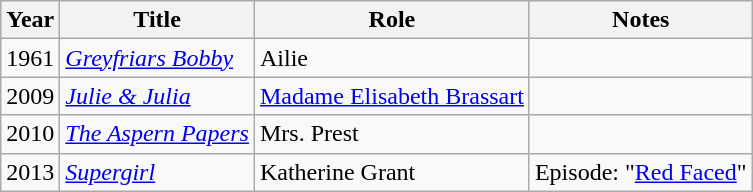<table class="wikitable sortable">
<tr>
<th>Year</th>
<th>Title</th>
<th>Role</th>
<th class="unsortable">Notes</th>
</tr>
<tr>
<td>1961</td>
<td><em><a href='#'>Greyfriars Bobby</a></em></td>
<td>Ailie</td>
<td></td>
</tr>
<tr>
<td>2009</td>
<td><em><a href='#'>Julie & Julia</a></em></td>
<td><a href='#'>Madame Elisabeth Brassart</a></td>
<td></td>
</tr>
<tr>
<td>2010</td>
<td><em><a href='#'>The Aspern Papers</a></em></td>
<td>Mrs. Prest</td>
<td></td>
</tr>
<tr>
<td>2013</td>
<td><em><a href='#'>Supergirl</a></em></td>
<td>Katherine Grant</td>
<td>Episode: "<a href='#'>Red Faced</a>"</td>
</tr>
</table>
